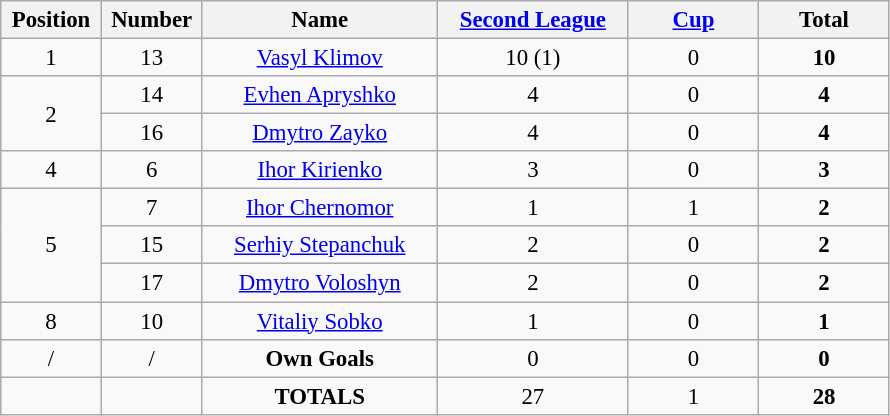<table class="wikitable" style="font-size: 95%; text-align: center;">
<tr>
<th width=60>Position</th>
<th width=60>Number</th>
<th width=150>Name</th>
<th width=120><a href='#'>Second League</a></th>
<th width=80><a href='#'>Cup</a></th>
<th width=80>Total</th>
</tr>
<tr>
<td>1</td>
<td>13</td>
<td><a href='#'>Vasyl Klimov</a></td>
<td>10 (1)</td>
<td>0</td>
<td><strong>10</strong></td>
</tr>
<tr>
<td rowspan="2">2</td>
<td>14</td>
<td><a href='#'>Evhen Apryshko</a></td>
<td>4</td>
<td>0</td>
<td><strong>4</strong></td>
</tr>
<tr>
<td>16</td>
<td><a href='#'>Dmytro Zayko</a></td>
<td>4</td>
<td>0</td>
<td><strong>4</strong></td>
</tr>
<tr>
<td>4</td>
<td>6</td>
<td><a href='#'>Ihor Kirienko</a></td>
<td>3</td>
<td>0</td>
<td><strong>3</strong></td>
</tr>
<tr>
<td rowspan="3">5</td>
<td>7</td>
<td><a href='#'>Ihor Chernomor</a></td>
<td>1</td>
<td>1</td>
<td><strong>2</strong></td>
</tr>
<tr>
<td>15</td>
<td><a href='#'>Serhiy Stepanchuk</a></td>
<td>2</td>
<td>0</td>
<td><strong>2</strong></td>
</tr>
<tr>
<td>17</td>
<td><a href='#'>Dmytro Voloshyn</a></td>
<td>2</td>
<td>0</td>
<td><strong>2</strong></td>
</tr>
<tr>
<td>8</td>
<td>10</td>
<td><a href='#'>Vitaliy Sobko</a></td>
<td>1</td>
<td>0</td>
<td><strong>1</strong></td>
</tr>
<tr>
<td>/</td>
<td>/</td>
<td><strong>Own Goals</strong></td>
<td>0</td>
<td>0</td>
<td><strong>0</strong></td>
</tr>
<tr>
<td></td>
<td></td>
<td><strong>TOTALS</strong></td>
<td>27</td>
<td>1</td>
<td><strong>28</strong></td>
</tr>
</table>
